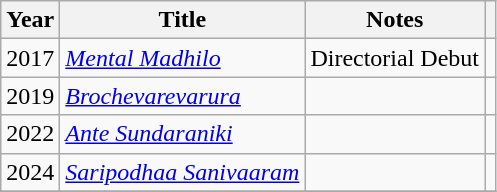<table class="wikitable sortable">
<tr>
<th>Year</th>
<th>Title</th>
<th scope="col" class="unsortable">Notes</th>
<th scope="col" class="unsortable"></th>
</tr>
<tr>
<td>2017</td>
<td><em><a href='#'>Mental Madhilo</a></em></td>
<td>Directorial Debut</td>
<td></td>
</tr>
<tr>
<td>2019</td>
<td><em><a href='#'>Brochevarevarura</a></em></td>
<td></td>
<td></td>
</tr>
<tr>
<td>2022</td>
<td><em><a href='#'>Ante Sundaraniki</a></em></td>
<td></td>
<td></td>
</tr>
<tr>
<td>2024</td>
<td><em><a href='#'>Saripodhaa Sanivaaram</a></em></td>
<td></td>
<td></td>
</tr>
<tr>
</tr>
</table>
